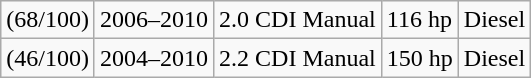<table class="wikitable sortable">
<tr>
<td> (68/100)</td>
<td>2006–2010</td>
<td>2.0 CDI Manual</td>
<td>116 hp</td>
<td>Diesel</td>
</tr>
<tr>
<td> (46/100)</td>
<td>2004–2010</td>
<td>2.2 CDI Manual</td>
<td>150 hp</td>
<td>Diesel</td>
</tr>
</table>
